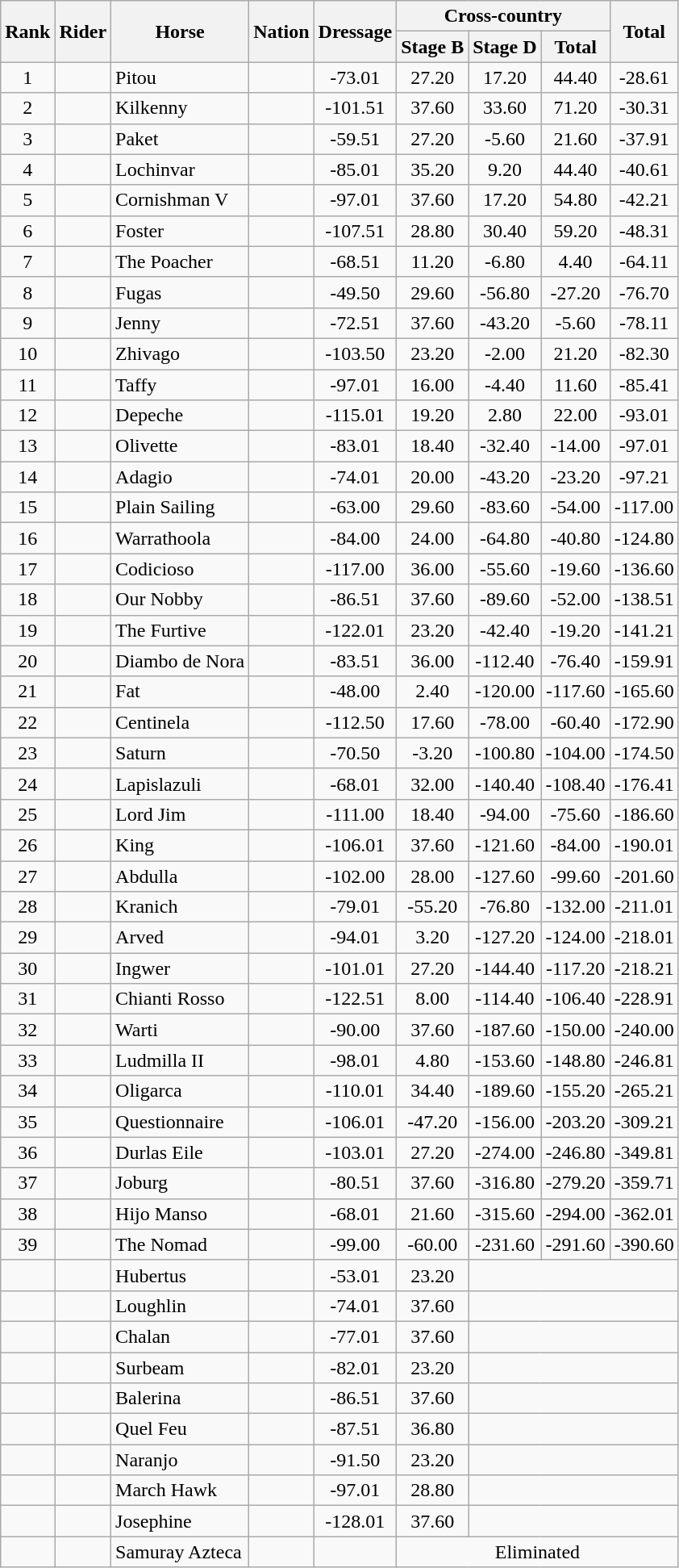<table class="wikitable sortable" style="text-align:center">
<tr>
<th rowspan=2>Rank</th>
<th rowspan=2>Rider</th>
<th rowspan=2>Horse</th>
<th rowspan=2>Nation</th>
<th rowspan=2>Dressage</th>
<th colspan=3>Cross-country</th>
<th rowspan=2>Total</th>
</tr>
<tr>
<th>Stage B</th>
<th>Stage D</th>
<th>Total</th>
</tr>
<tr>
<td>1</td>
<td align=left></td>
<td align=left>Pitou</td>
<td align=left></td>
<td>-73.01</td>
<td>27.20</td>
<td>17.20</td>
<td>44.40</td>
<td>-28.61</td>
</tr>
<tr>
<td>2</td>
<td align=left></td>
<td align=left>Kilkenny</td>
<td align=left></td>
<td>-101.51</td>
<td>37.60</td>
<td>33.60</td>
<td>71.20</td>
<td>-30.31</td>
</tr>
<tr>
<td>3</td>
<td align=left></td>
<td align=left>Paket</td>
<td align=left></td>
<td>-59.51</td>
<td>27.20</td>
<td>-5.60</td>
<td>21.60</td>
<td>-37.91</td>
</tr>
<tr>
<td>4</td>
<td align=left></td>
<td align=left>Lochinvar</td>
<td align=left></td>
<td>-85.01</td>
<td>35.20</td>
<td>9.20</td>
<td>44.40</td>
<td>-40.61</td>
</tr>
<tr>
<td>5</td>
<td align=left></td>
<td align=left>Cornishman V</td>
<td align=left></td>
<td>-97.01</td>
<td>37.60</td>
<td>17.20</td>
<td>54.80</td>
<td>-42.21</td>
</tr>
<tr>
<td>6</td>
<td align=left></td>
<td align=left>Foster</td>
<td align=left></td>
<td>-107.51</td>
<td>28.80</td>
<td>30.40</td>
<td>59.20</td>
<td>-48.31</td>
</tr>
<tr>
<td>7</td>
<td align=left></td>
<td align=left>The Poacher</td>
<td align=left></td>
<td>-68.51</td>
<td>11.20</td>
<td>-6.80</td>
<td>4.40</td>
<td>-64.11</td>
</tr>
<tr>
<td>8</td>
<td align=left></td>
<td align=left>Fugas</td>
<td align=left></td>
<td>-49.50</td>
<td>29.60</td>
<td>-56.80</td>
<td>-27.20</td>
<td>-76.70</td>
</tr>
<tr>
<td>9</td>
<td align=left></td>
<td align=left>Jenny</td>
<td align=left></td>
<td>-72.51</td>
<td>37.60</td>
<td>-43.20</td>
<td>-5.60</td>
<td>-78.11</td>
</tr>
<tr>
<td>10</td>
<td align=left></td>
<td align=left>Zhivago</td>
<td align=left></td>
<td>-103.50</td>
<td>23.20</td>
<td>-2.00</td>
<td>21.20</td>
<td>-82.30</td>
</tr>
<tr>
<td>11</td>
<td align=left></td>
<td align=left>Taffy</td>
<td align=left></td>
<td>-97.01</td>
<td>16.00</td>
<td>-4.40</td>
<td>11.60</td>
<td>-85.41</td>
</tr>
<tr>
<td>12</td>
<td align=left></td>
<td align=left>Depeche</td>
<td align=left></td>
<td>-115.01</td>
<td>19.20</td>
<td>2.80</td>
<td>22.00</td>
<td>-93.01</td>
</tr>
<tr>
<td>13</td>
<td align=left></td>
<td align=left>Olivette</td>
<td align=left></td>
<td>-83.01</td>
<td>18.40</td>
<td>-32.40</td>
<td>-14.00</td>
<td>-97.01</td>
</tr>
<tr>
<td>14</td>
<td align=left></td>
<td align=left>Adagio</td>
<td align=left></td>
<td>-74.01</td>
<td>20.00</td>
<td>-43.20</td>
<td>-23.20</td>
<td>-97.21</td>
</tr>
<tr>
<td>15</td>
<td align=left></td>
<td align=left>Plain Sailing</td>
<td align=left></td>
<td>-63.00</td>
<td>29.60</td>
<td>-83.60</td>
<td>-54.00</td>
<td>-117.00</td>
</tr>
<tr>
<td>16</td>
<td align=left></td>
<td align=left>Warrathoola</td>
<td align=left></td>
<td>-84.00</td>
<td>24.00</td>
<td>-64.80</td>
<td>-40.80</td>
<td>-124.80</td>
</tr>
<tr>
<td>17</td>
<td align=left></td>
<td align=left>Codicioso</td>
<td align=left></td>
<td>-117.00</td>
<td>36.00</td>
<td>-55.60</td>
<td>-19.60</td>
<td>-136.60</td>
</tr>
<tr>
<td>18</td>
<td align=left></td>
<td align=left>Our Nobby</td>
<td align=left></td>
<td>-86.51</td>
<td>37.60</td>
<td>-89.60</td>
<td>-52.00</td>
<td>-138.51</td>
</tr>
<tr>
<td>19</td>
<td align=left></td>
<td align=left>The Furtive</td>
<td align=left></td>
<td>-122.01</td>
<td>23.20</td>
<td>-42.40</td>
<td>-19.20</td>
<td>-141.21</td>
</tr>
<tr>
<td>20</td>
<td align=left></td>
<td align=left>Diambo de Nora</td>
<td align=left></td>
<td>-83.51</td>
<td>36.00</td>
<td>-112.40</td>
<td>-76.40</td>
<td>-159.91</td>
</tr>
<tr>
<td>21</td>
<td align=left></td>
<td align=left>Fat</td>
<td align=left></td>
<td>-48.00</td>
<td>2.40</td>
<td>-120.00</td>
<td>-117.60</td>
<td>-165.60</td>
</tr>
<tr>
<td>22</td>
<td align=left></td>
<td align=left>Centinela</td>
<td align=left></td>
<td>-112.50</td>
<td>17.60</td>
<td>-78.00</td>
<td>-60.40</td>
<td>-172.90</td>
</tr>
<tr>
<td>23</td>
<td align=left></td>
<td align=left>Saturn</td>
<td align=left></td>
<td>-70.50</td>
<td>-3.20</td>
<td>-100.80</td>
<td>-104.00</td>
<td>-174.50</td>
</tr>
<tr>
<td>24</td>
<td align=left></td>
<td align=left>Lapislazuli</td>
<td align=left></td>
<td>-68.01</td>
<td>32.00</td>
<td>-140.40</td>
<td>-108.40</td>
<td>-176.41</td>
</tr>
<tr>
<td>25</td>
<td align=left></td>
<td align=left>Lord Jim</td>
<td align=left></td>
<td>-111.00</td>
<td>18.40</td>
<td>-94.00</td>
<td>-75.60</td>
<td>-186.60</td>
</tr>
<tr>
<td>26</td>
<td align=left></td>
<td align=left>King</td>
<td align=left></td>
<td>-106.01</td>
<td>37.60</td>
<td>-121.60</td>
<td>-84.00</td>
<td>-190.01</td>
</tr>
<tr>
<td>27</td>
<td align=left></td>
<td align=left>Abdulla</td>
<td align=left></td>
<td>-102.00</td>
<td>28.00</td>
<td>-127.60</td>
<td>-99.60</td>
<td>-201.60</td>
</tr>
<tr>
<td>28</td>
<td align=left></td>
<td align=left>Kranich</td>
<td align=left></td>
<td>-79.01</td>
<td>-55.20</td>
<td>-76.80</td>
<td>-132.00</td>
<td>-211.01</td>
</tr>
<tr>
<td>29</td>
<td align=left></td>
<td align=left>Arved</td>
<td align=left></td>
<td>-94.01</td>
<td>3.20</td>
<td>-127.20</td>
<td>-124.00</td>
<td>-218.01</td>
</tr>
<tr>
<td>30</td>
<td align=left></td>
<td align=left>Ingwer</td>
<td align=left></td>
<td>-101.01</td>
<td>27.20</td>
<td>-144.40</td>
<td>-117.20</td>
<td>-218.21</td>
</tr>
<tr>
<td>31</td>
<td align=left></td>
<td align=left>Chianti Rosso</td>
<td align=left></td>
<td>-122.51</td>
<td>8.00</td>
<td>-114.40</td>
<td>-106.40</td>
<td>-228.91</td>
</tr>
<tr>
<td>32</td>
<td align=left></td>
<td align=left>Warti</td>
<td align=left></td>
<td>-90.00</td>
<td>37.60</td>
<td>-187.60</td>
<td>-150.00</td>
<td>-240.00</td>
</tr>
<tr>
<td>33</td>
<td align=left></td>
<td align=left>Ludmilla II</td>
<td align=left></td>
<td>-98.01</td>
<td>4.80</td>
<td>-153.60</td>
<td>-148.80</td>
<td>-246.81</td>
</tr>
<tr>
<td>34</td>
<td align=left></td>
<td align=left>Oligarca</td>
<td align=left></td>
<td>-110.01</td>
<td>34.40</td>
<td>-189.60</td>
<td>-155.20</td>
<td>-265.21</td>
</tr>
<tr>
<td>35</td>
<td align=left></td>
<td align=left>Questionnaire</td>
<td align=left></td>
<td>-106.01</td>
<td>-47.20</td>
<td>-156.00</td>
<td>-203.20</td>
<td>-309.21</td>
</tr>
<tr>
<td>36</td>
<td align=left></td>
<td align=left>Durlas Eile</td>
<td align=left></td>
<td>-103.01</td>
<td>27.20</td>
<td>-274.00</td>
<td>-246.80</td>
<td>-349.81</td>
</tr>
<tr>
<td>37</td>
<td align=left></td>
<td align=left>Joburg</td>
<td align=left></td>
<td>-80.51</td>
<td>37.60</td>
<td>-316.80</td>
<td>-279.20</td>
<td>-359.71</td>
</tr>
<tr>
<td>38</td>
<td align=left></td>
<td align=left>Hijo Manso</td>
<td align=left></td>
<td>-68.01</td>
<td>21.60</td>
<td>-315.60</td>
<td>-294.00</td>
<td>-362.01</td>
</tr>
<tr>
<td>39</td>
<td align=left></td>
<td align=left>The Nomad</td>
<td align=left></td>
<td>-99.00</td>
<td>-60.00</td>
<td>-231.60</td>
<td>-291.60</td>
<td>-390.60</td>
</tr>
<tr>
<td></td>
<td align=left></td>
<td align=left>Hubertus</td>
<td align=left></td>
<td>-53.01</td>
<td>23.20</td>
<td colspan=3></td>
</tr>
<tr>
<td></td>
<td align=left></td>
<td align=left>Loughlin</td>
<td align=left></td>
<td>-74.01</td>
<td>37.60</td>
<td colspan=3></td>
</tr>
<tr>
<td></td>
<td align=left></td>
<td align=left>Chalan</td>
<td align=left></td>
<td>-77.01</td>
<td>37.60</td>
<td colspan=3></td>
</tr>
<tr>
<td></td>
<td align=left></td>
<td align=left>Surbeam</td>
<td align=left></td>
<td>-82.01</td>
<td>23.20</td>
<td colspan=3></td>
</tr>
<tr>
<td></td>
<td align=left></td>
<td align=left>Balerina</td>
<td align=left></td>
<td>-86.51</td>
<td>37.60</td>
<td colspan=3></td>
</tr>
<tr>
<td></td>
<td align=left></td>
<td align=left>Quel Feu</td>
<td align=left></td>
<td>-87.51</td>
<td>36.80</td>
<td colspan=3></td>
</tr>
<tr>
<td></td>
<td align=left></td>
<td align=left>Naranjo</td>
<td align=left></td>
<td>-91.50</td>
<td>23.20</td>
<td colspan=3></td>
</tr>
<tr>
<td></td>
<td align=left></td>
<td align=left>March Hawk</td>
<td align=left></td>
<td>-97.01</td>
<td>28.80</td>
<td colspan=3></td>
</tr>
<tr>
<td></td>
<td align=left></td>
<td align=left>Josephine</td>
<td align=left></td>
<td>-128.01</td>
<td>37.60</td>
<td colspan=3></td>
</tr>
<tr>
<td></td>
<td align=left></td>
<td align=left>Samuray Azteca</td>
<td align=left></td>
<td></td>
<td colspan=4>Eliminated</td>
</tr>
</table>
